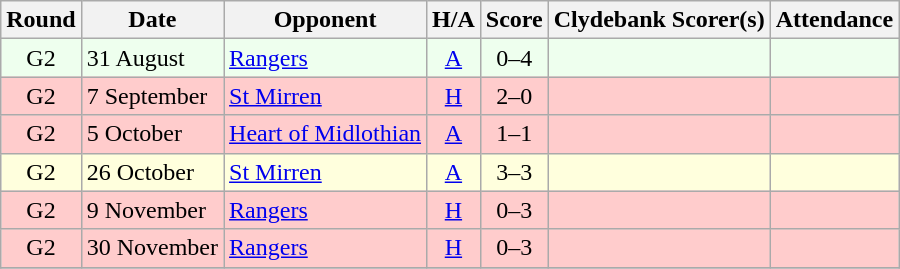<table class="wikitable" style="text-align:center">
<tr>
<th>Round</th>
<th>Date</th>
<th>Opponent</th>
<th>H/A</th>
<th>Score</th>
<th>Clydebank Scorer(s)</th>
<th>Attendance</th>
</tr>
<tr bgcolor=#EEFFEE>
<td>G2</td>
<td align=left>31 August</td>
<td align=left><a href='#'>Rangers</a></td>
<td><a href='#'>A</a></td>
<td>0–4</td>
<td align=left></td>
<td></td>
</tr>
<tr bgcolor=#FFCCCC>
<td>G2</td>
<td align=left>7 September</td>
<td align=left><a href='#'>St Mirren</a></td>
<td><a href='#'>H</a></td>
<td>2–0</td>
<td align=left></td>
<td></td>
</tr>
<tr bgcolor=#FFCCCC>
<td>G2</td>
<td align=left>5 October</td>
<td align=left><a href='#'>Heart of Midlothian</a></td>
<td><a href='#'>A</a></td>
<td>1–1</td>
<td align=left></td>
<td></td>
</tr>
<tr bgcolor=#FFFFDD>
<td>G2</td>
<td align=left>26 October</td>
<td align=left><a href='#'>St Mirren</a></td>
<td><a href='#'>A</a></td>
<td>3–3</td>
<td align=left></td>
<td></td>
</tr>
<tr bgcolor=#FFCCCC>
<td>G2</td>
<td align=left>9 November</td>
<td align=left><a href='#'>Rangers</a></td>
<td><a href='#'>H</a></td>
<td>0–3</td>
<td align=left></td>
<td></td>
</tr>
<tr bgcolor=#FFCCCC>
<td>G2</td>
<td align=left>30 November</td>
<td align=left><a href='#'>Rangers</a></td>
<td><a href='#'>H</a></td>
<td>0–3</td>
<td align=left></td>
<td></td>
</tr>
<tr>
</tr>
</table>
